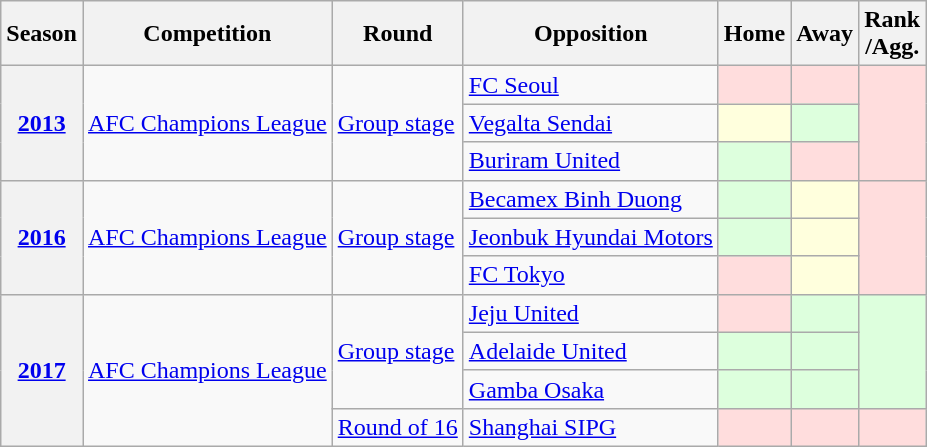<table class="wikitable plainrowheaders">
<tr>
<th scope="col">Season</th>
<th scope="col">Competition</th>
<th scope="col">Round</th>
<th scope="col">Opposition</th>
<th scope="col">Home</th>
<th scope="col">Away</th>
<th scope="col">Rank<br>/Agg.</th>
</tr>
<tr>
<th rowspan="3" scope="row" style="text-align:center"><a href='#'>2013</a></th>
<td rowspan="3"><a href='#'>AFC Champions League</a></td>
<td rowspan="3"><a href='#'>Group stage</a></td>
<td> <a href='#'>FC Seoul</a></td>
<td style="background:#fdd;"></td>
<td style="background:#fdd;"></td>
<td rowspan="3" style="background:#fdd;"></td>
</tr>
<tr>
<td> <a href='#'>Vegalta Sendai</a></td>
<td style="background:#ffd;"></td>
<td style="background:#dfd;"></td>
</tr>
<tr>
<td> <a href='#'>Buriram United</a></td>
<td style="background:#dfd;"></td>
<td style="background:#fdd;"></td>
</tr>
<tr>
<th rowspan="3" scope="row" style="text-align:center"><a href='#'>2016</a></th>
<td rowspan="3"><a href='#'>AFC Champions League</a></td>
<td rowspan="3"><a href='#'>Group stage</a></td>
<td> <a href='#'>Becamex Binh Duong</a></td>
<td style="background:#dfd;"></td>
<td style="background:#ffd;"></td>
<td rowspan="3" style="background:#fdd;"></td>
</tr>
<tr>
<td> <a href='#'>Jeonbuk Hyundai Motors</a></td>
<td style="background:#dfd;"></td>
<td style="background:#ffd;"></td>
</tr>
<tr>
<td> <a href='#'>FC Tokyo</a></td>
<td style="background:#fdd;"></td>
<td style="background:#ffd;"></td>
</tr>
<tr>
<th rowspan="4" scope="row" style="text-align:center"><a href='#'>2017</a></th>
<td rowspan="4"><a href='#'>AFC Champions League</a></td>
<td rowspan="3"><a href='#'>Group stage</a></td>
<td> <a href='#'>Jeju United</a></td>
<td style="background:#fdd;"></td>
<td style="background:#dfd;"></td>
<td rowspan="3" style="background:#dfd;"></td>
</tr>
<tr>
<td> <a href='#'>Adelaide United</a></td>
<td style="background:#dfd;"></td>
<td style="background:#dfd;"></td>
</tr>
<tr>
<td> <a href='#'>Gamba Osaka</a></td>
<td style="background:#dfd;"></td>
<td style="background:#dfd;"></td>
</tr>
<tr>
<td><a href='#'>Round of 16</a></td>
<td> <a href='#'>Shanghai SIPG</a></td>
<td style="background:#fdd;"></td>
<td style="background:#fdd;"></td>
<td style="background:#fdd;"></td>
</tr>
</table>
